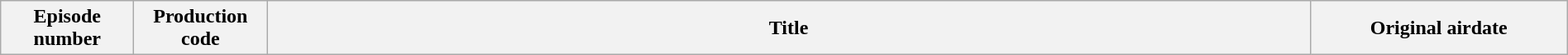<table class="wikitable plainrowheaders" style="width:100%; margin:auto; background:#FFFFFF;">
<tr>
<th width="100">Episode number</th>
<th width="100">Production code</th>
<th>Title</th>
<th width="200">Original airdate<br>




</th>
</tr>
</table>
